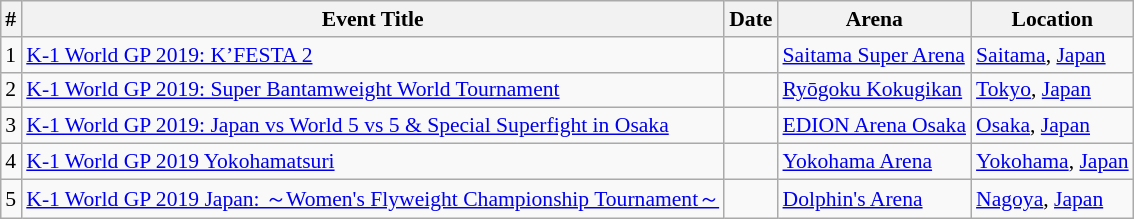<table class="sortable wikitable succession-box" style="margin:1.0em auto; font-size:90%;">
<tr>
<th scope="col">#</th>
<th scope="col">Event Title</th>
<th scope="col">Date</th>
<th scope="col">Arena</th>
<th scope="col">Location</th>
</tr>
<tr>
<td align=center>1</td>
<td><a href='#'>K-1 World GP 2019: K’FESTA 2</a></td>
<td></td>
<td><a href='#'>Saitama Super Arena</a></td>
<td> <a href='#'>Saitama</a>, <a href='#'>Japan</a></td>
</tr>
<tr>
<td align=center>2</td>
<td><a href='#'>K-1 World GP 2019: Super Bantamweight World Tournament</a></td>
<td></td>
<td><a href='#'>Ryōgoku Kokugikan</a></td>
<td> <a href='#'>Tokyo</a>, <a href='#'>Japan</a></td>
</tr>
<tr>
<td align=center>3</td>
<td><a href='#'>K-1 World GP 2019: Japan vs World 5 vs 5 & Special Superfight in Osaka</a></td>
<td></td>
<td><a href='#'>EDION Arena Osaka</a></td>
<td> <a href='#'>Osaka</a>, <a href='#'>Japan</a></td>
</tr>
<tr>
<td align=center>4</td>
<td><a href='#'>K-1 World GP 2019 Yokohamatsuri</a></td>
<td></td>
<td><a href='#'>Yokohama Arena</a></td>
<td> <a href='#'>Yokohama</a>, <a href='#'>Japan</a></td>
</tr>
<tr>
<td align=center>5</td>
<td><a href='#'>K-1 World GP 2019 Japan: ～Women's Flyweight Championship Tournament～</a></td>
<td></td>
<td><a href='#'>Dolphin's Arena</a></td>
<td> <a href='#'>Nagoya</a>, <a href='#'>Japan</a></td>
</tr>
</table>
